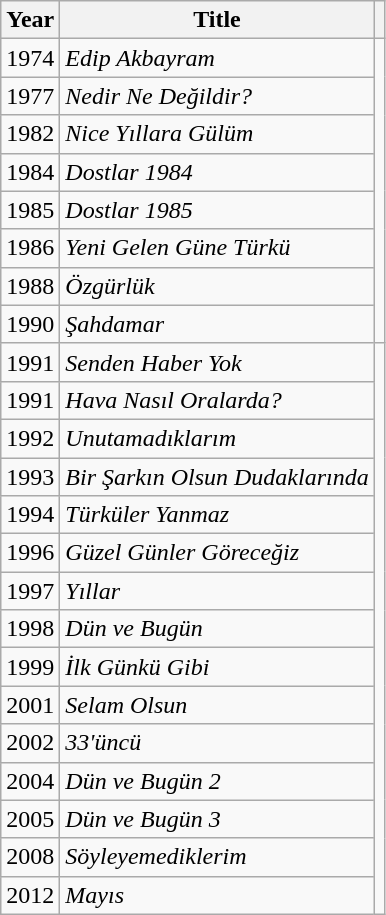<table class="wikitable sortable">
<tr>
<th>Year</th>
<th>Title</th>
<th></th>
</tr>
<tr>
<td>1974</td>
<td><em>Edip Akbayram</em></td>
<td rowspan="8"></td>
</tr>
<tr>
<td>1977</td>
<td><em>Nedir Ne Değildir?</em></td>
</tr>
<tr>
<td>1982</td>
<td><em>Nice Yıllara Gülüm</em></td>
</tr>
<tr>
<td>1984</td>
<td><em>Dostlar 1984</em></td>
</tr>
<tr>
<td>1985</td>
<td><em>Dostlar 1985</em></td>
</tr>
<tr>
<td>1986</td>
<td><em>Yeni Gelen Güne Türkü</em></td>
</tr>
<tr>
<td>1988</td>
<td><em>Özgürlük</em></td>
</tr>
<tr>
<td>1990</td>
<td><em>Şahdamar</em></td>
</tr>
<tr>
<td>1991</td>
<td><em>Senden Haber Yok</em></td>
<td rowspan="15"></td>
</tr>
<tr>
<td>1991</td>
<td><em>Hava Nasıl Oralarda?</em></td>
</tr>
<tr>
<td>1992</td>
<td><em>Unutamadıklarım</em></td>
</tr>
<tr>
<td>1993</td>
<td><em>Bir Şarkın Olsun Dudaklarında</em></td>
</tr>
<tr>
<td>1994</td>
<td><em>Türküler Yanmaz</em></td>
</tr>
<tr>
<td>1996</td>
<td><em>Güzel Günler Göreceğiz</em></td>
</tr>
<tr>
<td>1997</td>
<td><em>Yıllar</em></td>
</tr>
<tr>
<td>1998</td>
<td><em>Dün ve Bugün</em></td>
</tr>
<tr>
<td>1999</td>
<td><em>İlk Günkü Gibi</em></td>
</tr>
<tr>
<td>2001</td>
<td><em>Selam Olsun</em></td>
</tr>
<tr>
<td>2002</td>
<td><em>33'üncü</em></td>
</tr>
<tr>
<td>2004</td>
<td><em>Dün ve Bugün 2</em></td>
</tr>
<tr>
<td>2005</td>
<td><em>Dün ve Bugün 3</em></td>
</tr>
<tr>
<td>2008</td>
<td><em>Söyleyemediklerim</em></td>
</tr>
<tr>
<td>2012</td>
<td><em>Mayıs</em></td>
</tr>
</table>
